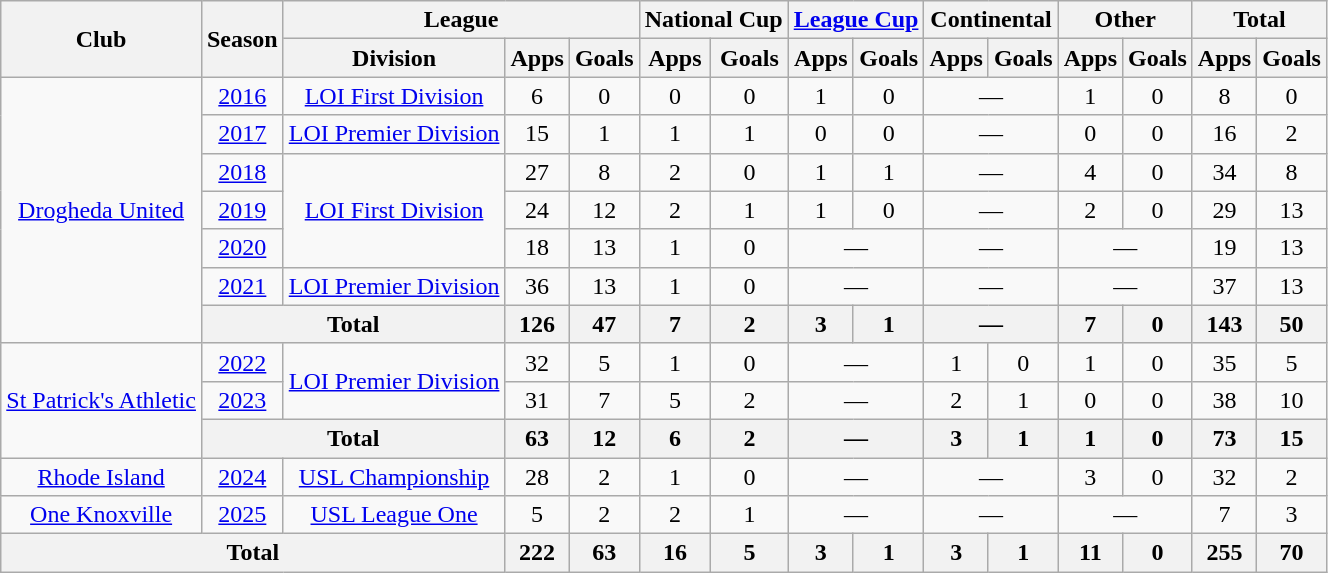<table class="wikitable" style="text-align:center">
<tr>
<th rowspan=2>Club</th>
<th rowspan=2>Season</th>
<th colspan=3>League</th>
<th colspan=2>National Cup</th>
<th colspan=2><a href='#'>League Cup</a></th>
<th colspan=2>Continental</th>
<th colspan=2>Other</th>
<th colspan=2>Total</th>
</tr>
<tr>
<th>Division</th>
<th>Apps</th>
<th>Goals</th>
<th>Apps</th>
<th>Goals</th>
<th>Apps</th>
<th>Goals</th>
<th>Apps</th>
<th>Goals</th>
<th>Apps</th>
<th>Goals</th>
<th>Apps</th>
<th>Goals</th>
</tr>
<tr>
<td rowspan="7"><a href='#'>Drogheda United</a></td>
<td><a href='#'>2016</a></td>
<td><a href='#'>LOI First Division</a></td>
<td>6</td>
<td>0</td>
<td>0</td>
<td>0</td>
<td>1</td>
<td>0</td>
<td colspan="2">—</td>
<td>1</td>
<td>0</td>
<td>8</td>
<td>0</td>
</tr>
<tr>
<td><a href='#'>2017</a></td>
<td><a href='#'>LOI Premier Division</a></td>
<td>15</td>
<td>1</td>
<td>1</td>
<td>1</td>
<td>0</td>
<td>0</td>
<td colspan="2">—</td>
<td>0</td>
<td>0</td>
<td>16</td>
<td>2</td>
</tr>
<tr>
<td><a href='#'>2018</a></td>
<td rowspan="3"><a href='#'>LOI First Division</a></td>
<td>27</td>
<td>8</td>
<td>2</td>
<td>0</td>
<td>1</td>
<td>1</td>
<td colspan="2">—</td>
<td>4</td>
<td>0</td>
<td>34</td>
<td>8</td>
</tr>
<tr>
<td><a href='#'>2019</a></td>
<td>24</td>
<td>12</td>
<td>2</td>
<td>1</td>
<td>1</td>
<td>0</td>
<td colspan="2">—</td>
<td>2</td>
<td>0</td>
<td>29</td>
<td>13</td>
</tr>
<tr>
<td><a href='#'>2020</a></td>
<td>18</td>
<td>13</td>
<td>1</td>
<td>0</td>
<td colspan="2">—</td>
<td colspan="2">—</td>
<td colspan="2">—</td>
<td>19</td>
<td>13</td>
</tr>
<tr>
<td><a href='#'>2021</a></td>
<td><a href='#'>LOI Premier Division</a></td>
<td>36</td>
<td>13</td>
<td>1</td>
<td>0</td>
<td colspan="2">—</td>
<td colspan="2">—</td>
<td colspan="2">—</td>
<td>37</td>
<td>13</td>
</tr>
<tr>
<th colspan=2>Total</th>
<th>126</th>
<th>47</th>
<th>7</th>
<th>2</th>
<th>3</th>
<th>1</th>
<th colspan="2">—</th>
<th>7</th>
<th>0</th>
<th>143</th>
<th>50</th>
</tr>
<tr>
<td rowspan="3"><a href='#'>St Patrick's Athletic</a></td>
<td><a href='#'>2022</a></td>
<td rowspan="2"><a href='#'>LOI Premier Division</a></td>
<td>32</td>
<td>5</td>
<td>1</td>
<td>0</td>
<td colspan="2">—</td>
<td>1</td>
<td>0</td>
<td>1</td>
<td>0</td>
<td>35</td>
<td>5</td>
</tr>
<tr>
<td><a href='#'>2023</a></td>
<td>31</td>
<td>7</td>
<td>5</td>
<td>2</td>
<td colspan="2">—</td>
<td>2</td>
<td>1</td>
<td>0</td>
<td>0</td>
<td>38</td>
<td>10</td>
</tr>
<tr>
<th colspan=2>Total</th>
<th>63</th>
<th>12</th>
<th>6</th>
<th>2</th>
<th colspan="2">—</th>
<th>3</th>
<th>1</th>
<th>1</th>
<th>0</th>
<th>73</th>
<th>15</th>
</tr>
<tr>
<td><a href='#'>Rhode Island</a></td>
<td><a href='#'>2024</a></td>
<td><a href='#'>USL Championship</a></td>
<td>28</td>
<td>2</td>
<td>1</td>
<td>0</td>
<td colspan="2">—</td>
<td colspan="2">—</td>
<td>3</td>
<td>0</td>
<td>32</td>
<td>2</td>
</tr>
<tr>
<td><a href='#'>One Knoxville</a></td>
<td><a href='#'>2025</a></td>
<td><a href='#'>USL League One</a></td>
<td>5</td>
<td>2</td>
<td>2</td>
<td>1</td>
<td colspan="2">—</td>
<td colspan="2">—</td>
<td colspan="2">—</td>
<td>7</td>
<td>3</td>
</tr>
<tr>
<th colspan=3>Total</th>
<th>222</th>
<th>63</th>
<th>16</th>
<th>5</th>
<th>3</th>
<th>1</th>
<th>3</th>
<th>1</th>
<th>11</th>
<th>0</th>
<th>255</th>
<th>70</th>
</tr>
</table>
